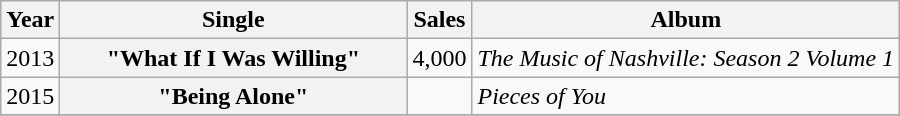<table class="wikitable plainrowheaders">
<tr>
<th>Year</th>
<th style="width:14em;">Single</th>
<th>Sales</th>
<th>Album</th>
</tr>
<tr>
<td>2013</td>
<th scope="row">"What If I Was Willing"</th>
<td>4,000</td>
<td><em>The Music of Nashville: Season 2 Volume 1</em></td>
</tr>
<tr>
<td>2015</td>
<th scope="row">"Being Alone"</th>
<td></td>
<td><em>Pieces of You</em></td>
</tr>
<tr>
</tr>
</table>
